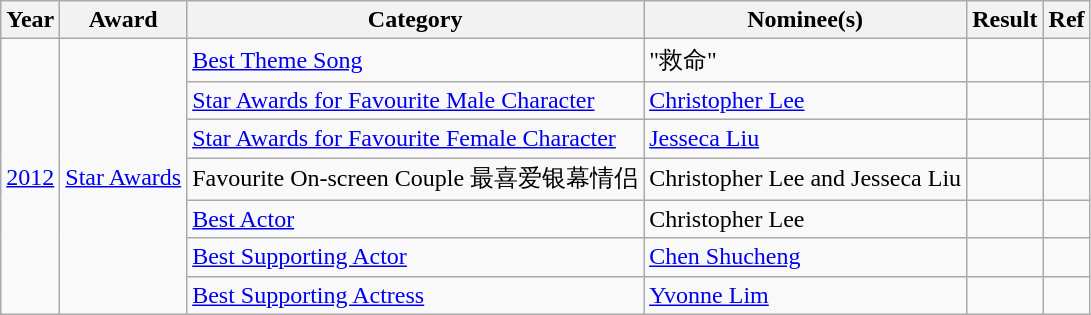<table class="wikitable">
<tr>
<th>Year</th>
<th>Award</th>
<th>Category</th>
<th>Nominee(s)</th>
<th>Result</th>
<th>Ref</th>
</tr>
<tr>
<td rowspan="7"><a href='#'>2012</a></td>
<td rowspan="7"><a href='#'>Star Awards</a></td>
<td><a href='#'>Best Theme Song</a></td>
<td>"救命"</td>
<td></td>
<td></td>
</tr>
<tr>
<td><a href='#'>Star Awards for Favourite Male Character</a></td>
<td><a href='#'>Christopher Lee</a></td>
<td></td>
<td></td>
</tr>
<tr>
<td><a href='#'>Star Awards for Favourite Female Character</a></td>
<td><a href='#'>Jesseca Liu</a></td>
<td></td>
<td></td>
</tr>
<tr>
<td>Favourite On-screen Couple 最喜爱银幕情侣</td>
<td>Christopher Lee and Jesseca Liu</td>
<td></td>
<td></td>
</tr>
<tr>
<td><a href='#'>Best Actor</a></td>
<td>Christopher Lee</td>
<td></td>
<td></td>
</tr>
<tr>
<td><a href='#'>Best Supporting Actor</a></td>
<td><a href='#'>Chen Shucheng</a></td>
<td></td>
<td></td>
</tr>
<tr>
<td><a href='#'>Best Supporting Actress</a></td>
<td><a href='#'>Yvonne Lim</a></td>
<td></td>
<td></td>
</tr>
</table>
